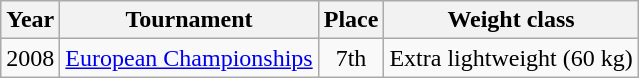<table class=wikitable>
<tr>
<th>Year</th>
<th>Tournament</th>
<th>Place</th>
<th>Weight class</th>
</tr>
<tr>
<td>2008</td>
<td><a href='#'>European Championships</a></td>
<td align="center">7th</td>
<td>Extra lightweight (60 kg)</td>
</tr>
</table>
